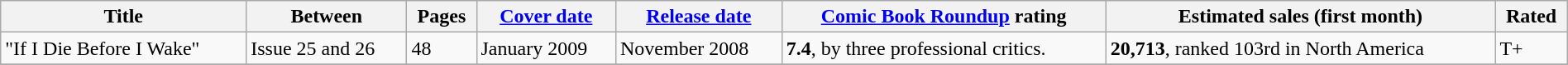<table class="wikitable" width=100%>
<tr>
<th>Title</th>
<th>Between</th>
<th>Pages</th>
<th><a href='#'>Cover date</a></th>
<th><a href='#'>Release date</a></th>
<th><a href='#'>Comic Book Roundup</a> rating</th>
<th>Estimated sales (first month)</th>
<th>Rated</th>
</tr>
<tr>
<td>"If I Die Before I Wake"</td>
<td>Issue 25 and 26</td>
<td>48</td>
<td>January 2009</td>
<td>November 2008</td>
<td><strong>7.4</strong>, by three professional critics.</td>
<td><strong>20,713</strong>, ranked 103rd in North America</td>
<td>T+</td>
</tr>
<tr>
</tr>
</table>
